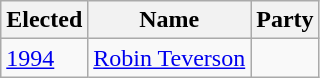<table class="wikitable">
<tr>
<th>Elected</th>
<th>Name</th>
<th colspan=2>Party</th>
</tr>
<tr>
<td><a href='#'>1994</a></td>
<td><a href='#'>Robin Teverson</a></td>
<td></td>
</tr>
</table>
